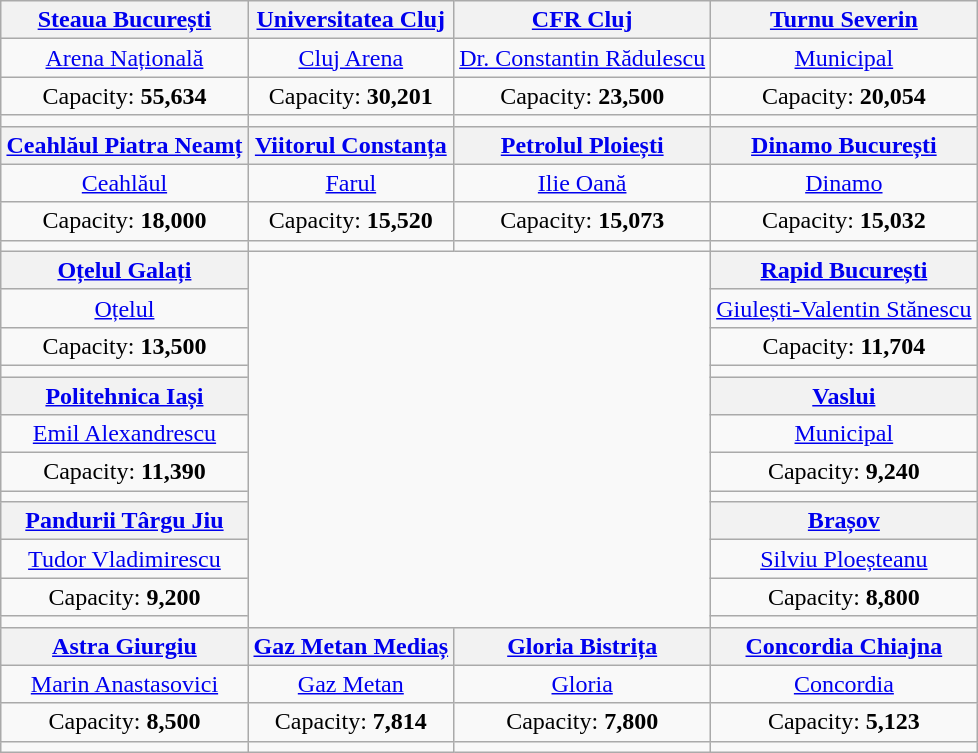<table class="wikitable" style="text-align:center;margin:0.5em auto;">
<tr>
<th><a href='#'>Steaua București</a></th>
<th><a href='#'>Universitatea Cluj</a></th>
<th><a href='#'>CFR Cluj</a></th>
<th><a href='#'>Turnu Severin</a></th>
</tr>
<tr>
<td><a href='#'>Arena Națională</a></td>
<td><a href='#'>Cluj Arena</a></td>
<td><a href='#'>Dr. Constantin Rădulescu</a></td>
<td><a href='#'>Municipal</a></td>
</tr>
<tr>
<td>Capacity: <strong>55,634</strong></td>
<td>Capacity: <strong>30,201</strong></td>
<td>Capacity: <strong>23,500</strong></td>
<td>Capacity: <strong>20,054</strong></td>
</tr>
<tr>
<td></td>
<td></td>
<td></td>
<td></td>
</tr>
<tr>
<th><a href='#'>Ceahlăul Piatra Neamț</a></th>
<th><a href='#'>Viitorul Constanța</a></th>
<th><a href='#'>Petrolul Ploiești</a></th>
<th><a href='#'>Dinamo București</a></th>
</tr>
<tr>
<td><a href='#'>Ceahlăul</a></td>
<td><a href='#'>Farul</a></td>
<td><a href='#'>Ilie Oană</a></td>
<td><a href='#'>Dinamo</a></td>
</tr>
<tr>
<td>Capacity: <strong>18,000</strong></td>
<td>Capacity: <strong>15,520</strong></td>
<td>Capacity: <strong>15,073</strong></td>
<td>Capacity: <strong>15,032</strong></td>
</tr>
<tr>
<td></td>
<td></td>
<td></td>
<td></td>
</tr>
<tr>
<th><a href='#'>Oțelul Galați</a></th>
<td colspan="2" rowspan="12"><br>
</td>
<th><a href='#'>Rapid București</a></th>
</tr>
<tr>
<td><a href='#'>Oțelul</a></td>
<td><a href='#'>Giulești-Valentin Stănescu</a></td>
</tr>
<tr>
<td>Capacity: <strong>13,500</strong></td>
<td>Capacity: <strong>11,704</strong></td>
</tr>
<tr>
<td></td>
<td></td>
</tr>
<tr>
<th><a href='#'>Politehnica Iași</a></th>
<th><a href='#'>Vaslui</a></th>
</tr>
<tr>
<td><a href='#'>Emil Alexandrescu</a></td>
<td><a href='#'>Municipal</a></td>
</tr>
<tr>
<td>Capacity: <strong>11,390</strong></td>
<td>Capacity: <strong>9,240</strong></td>
</tr>
<tr>
<td></td>
<td></td>
</tr>
<tr>
<th><a href='#'>Pandurii Târgu Jiu</a></th>
<th><a href='#'>Brașov</a></th>
</tr>
<tr>
<td><a href='#'>Tudor Vladimirescu</a></td>
<td><a href='#'>Silviu Ploeșteanu</a></td>
</tr>
<tr>
<td>Capacity: <strong>9,200</strong></td>
<td>Capacity: <strong>8,800</strong></td>
</tr>
<tr>
<td></td>
<td></td>
</tr>
<tr>
<th><a href='#'>Astra Giurgiu</a></th>
<th><a href='#'>Gaz Metan Mediaș</a></th>
<th><a href='#'>Gloria Bistrița</a></th>
<th><a href='#'>Concordia Chiajna</a></th>
</tr>
<tr>
<td><a href='#'>Marin Anastasovici</a></td>
<td><a href='#'>Gaz Metan</a></td>
<td><a href='#'>Gloria</a></td>
<td><a href='#'>Concordia</a></td>
</tr>
<tr>
<td>Capacity: <strong>8,500</strong></td>
<td>Capacity: <strong>7,814</strong></td>
<td>Capacity: <strong>7,800</strong></td>
<td>Capacity: <strong>5,123</strong></td>
</tr>
<tr>
<td></td>
<td></td>
<td></td>
<td></td>
</tr>
</table>
